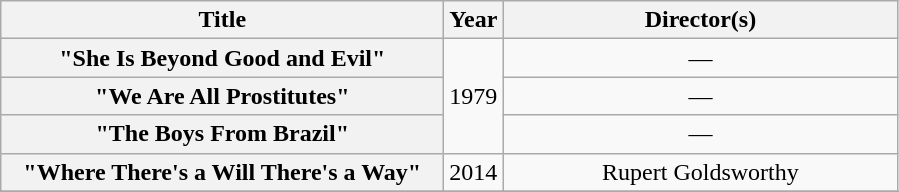<table class="wikitable plainrowheaders" style="text-align:center;">
<tr>
<th scope="col" style="width:18em;">Title</th>
<th scope="col">Year</th>
<th scope="col" style="width:16em;">Director(s)</th>
</tr>
<tr>
<th scope="row">"She Is Beyond Good and Evil"</th>
<td rowspan="3">1979</td>
<td>—</td>
</tr>
<tr>
<th scope="row">"We Are All Prostitutes"</th>
<td>—</td>
</tr>
<tr>
<th scope="row">"The Boys From Brazil"</th>
<td>—</td>
</tr>
<tr>
<th scope="row">"Where There's a Will There's a Way"</th>
<td>2014</td>
<td>Rupert Goldsworthy</td>
</tr>
<tr>
</tr>
</table>
